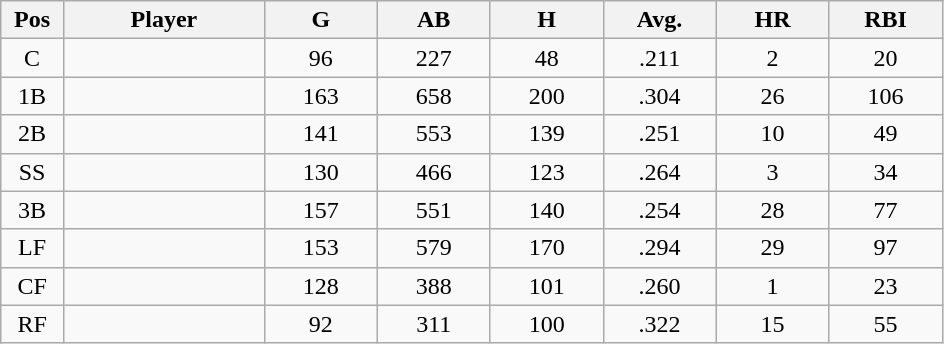<table class="wikitable sortable">
<tr>
<th bgcolor="#DDDDFF" width="5%">Pos</th>
<th bgcolor="#DDDDFF" width="16%">Player</th>
<th bgcolor="#DDDDFF" width="9%">G</th>
<th bgcolor="#DDDDFF" width="9%">AB</th>
<th bgcolor="#DDDDFF" width="9%">H</th>
<th bgcolor="#DDDDFF" width="9%">Avg.</th>
<th bgcolor="#DDDDFF" width="9%">HR</th>
<th bgcolor="#DDDDFF" width="9%">RBI</th>
</tr>
<tr align="center">
<td>C</td>
<td></td>
<td>96</td>
<td>227</td>
<td>48</td>
<td>.211</td>
<td>2</td>
<td>20</td>
</tr>
<tr align="center">
<td>1B</td>
<td></td>
<td>163</td>
<td>658</td>
<td>200</td>
<td>.304</td>
<td>26</td>
<td>106</td>
</tr>
<tr align="center">
<td>2B</td>
<td></td>
<td>141</td>
<td>553</td>
<td>139</td>
<td>.251</td>
<td>10</td>
<td>49</td>
</tr>
<tr align="center">
<td>SS</td>
<td></td>
<td>130</td>
<td>466</td>
<td>123</td>
<td>.264</td>
<td>3</td>
<td>34</td>
</tr>
<tr align="center">
<td>3B</td>
<td></td>
<td>157</td>
<td>551</td>
<td>140</td>
<td>.254</td>
<td>28</td>
<td>77</td>
</tr>
<tr align="center">
<td>LF</td>
<td></td>
<td>153</td>
<td>579</td>
<td>170</td>
<td>.294</td>
<td>29</td>
<td>97</td>
</tr>
<tr align="center">
<td>CF</td>
<td></td>
<td>128</td>
<td>388</td>
<td>101</td>
<td>.260</td>
<td>1</td>
<td>23</td>
</tr>
<tr align="center">
<td>RF</td>
<td></td>
<td>92</td>
<td>311</td>
<td>100</td>
<td>.322</td>
<td>15</td>
<td>55</td>
</tr>
</table>
